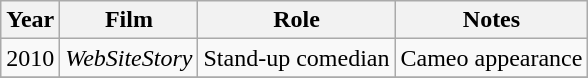<table class="wikitable sortable">
<tr>
<th>Year</th>
<th>Film</th>
<th>Role</th>
<th class="unsortable">Notes</th>
</tr>
<tr>
<td>2010</td>
<td><em>WebSiteStory</em></td>
<td>Stand-up comedian</td>
<td>Cameo appearance</td>
</tr>
<tr>
</tr>
</table>
